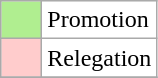<table class="wikitable">
<tr>
<td bgcolor="#B0EE90" width="20"></td>
<td bgcolor="#ffffff" align="left">Promotion</td>
</tr>
<tr>
<td bgcolor="#FFCCCC" width="20"></td>
<td bgcolor="#ffffff" align="left">Relegation</td>
</tr>
<tr>
</tr>
</table>
